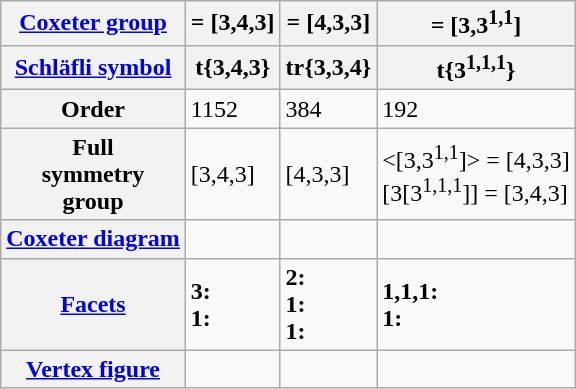<table class="wikitable">
<tr>
<th><a href='#'>Coxeter group</a></th>
<th> = [3,4,3]</th>
<th> = [4,3,3]</th>
<th> = [3,3<sup>1,1</sup>]</th>
</tr>
<tr>
<th><a href='#'>Schläfli symbol</a></th>
<th>t{3,4,3}</th>
<th>tr{3,3,4}</th>
<th>t{3<sup>1,1,1</sup>}</th>
</tr>
<tr>
<th>Order</th>
<td>1152</td>
<td>384</td>
<td>192</td>
</tr>
<tr>
<th>Full<br>symmetry<br>group</th>
<td>[3,4,3]</td>
<td>[4,3,3]</td>
<td><[3,3<sup>1,1</sup>]> = [4,3,3]<br>[3[3<sup>1,1,1</sup>]] = [3,4,3]</td>
</tr>
<tr>
<th><a href='#'>Coxeter diagram</a></th>
<td></td>
<td></td>
<td></td>
</tr>
<tr>
<th><a href='#'>Facets</a></th>
<td><strong>3:</strong> <br><strong>1:</strong> </td>
<td><strong>2:</strong> <br><strong>1:</strong> <br><strong>1:</strong> </td>
<td><strong>1,1,1:</strong> <br><strong>1:</strong> </td>
</tr>
<tr>
<th><a href='#'>Vertex figure</a></th>
<td></td>
<td></td>
<td></td>
</tr>
</table>
